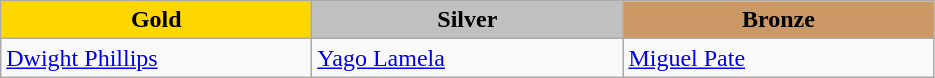<table class="wikitable" style="text-align:left">
<tr align="center">
<td width=200 bgcolor=gold><strong>Gold</strong></td>
<td width=200 bgcolor=silver><strong>Silver</strong></td>
<td width=200 bgcolor=CC9966><strong>Bronze</strong></td>
</tr>
<tr>
<td><a href='#'>Dwight Phillips</a><br><em></em></td>
<td><a href='#'>Yago Lamela</a><br><em></em></td>
<td><a href='#'>Miguel Pate</a><br><em></em></td>
</tr>
</table>
